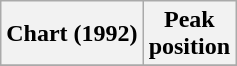<table class="wikitable plainrowheaders" style="text-align:center">
<tr>
<th>Chart (1992)</th>
<th>Peak<br>position</th>
</tr>
<tr>
</tr>
</table>
